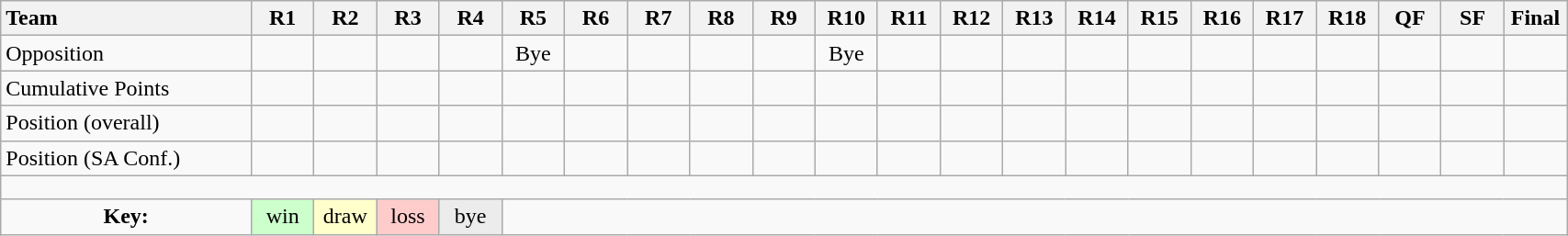<table class="wikitable" style="text-align:center; width:90%; font-size:100%">
<tr>
<th style="text-align:left; width:16%;">Team</th>
<th style="width:4%;">R1</th>
<th style="width:4%;">R2</th>
<th style="width:4%;">R3</th>
<th style="width:4%;">R4</th>
<th style="width:4%;">R5</th>
<th style="width:4%;">R6</th>
<th style="width:4%;">R7</th>
<th style="width:4%;">R8</th>
<th style="width:4%;">R9</th>
<th style="width:4%;">R10</th>
<th style="width:4%;">R11</th>
<th style="width:4%;">R12</th>
<th style="width:4%;">R13</th>
<th style="width:4%;">R14</th>
<th style="width:4%;">R15</th>
<th style="width:4%;">R16</th>
<th style="width:4%;">R17</th>
<th style="width:4%;">R18</th>
<th style="width:4%;">QF</th>
<th style="width:4%;">SF</th>
<th style="width:4%;">Final</th>
</tr>
<tr>
<td style="text-align:left;">Opposition</td>
<td> </td>
<td> </td>
<td> </td>
<td> </td>
<td>Bye</td>
<td> </td>
<td> </td>
<td> </td>
<td> </td>
<td>Bye</td>
<td> </td>
<td> </td>
<td> </td>
<td> </td>
<td> </td>
<td> </td>
<td> </td>
<td> </td>
<td></td>
<td></td>
<td></td>
</tr>
<tr>
<td style="text-align:left;">Cumulative Points</td>
<td></td>
<td></td>
<td></td>
<td></td>
<td></td>
<td></td>
<td></td>
<td></td>
<td></td>
<td></td>
<td></td>
<td></td>
<td></td>
<td></td>
<td></td>
<td></td>
<td></td>
<td></td>
<td></td>
<td></td>
<td></td>
</tr>
<tr>
<td style="text-align:left;">Position (overall)</td>
<td></td>
<td></td>
<td></td>
<td></td>
<td></td>
<td></td>
<td></td>
<td></td>
<td></td>
<td></td>
<td></td>
<td></td>
<td></td>
<td></td>
<td></td>
<td></td>
<td></td>
<td></td>
<td></td>
<td></td>
<td></td>
</tr>
<tr>
<td style="text-align:left;">Position (SA Conf.)</td>
<td></td>
<td></td>
<td></td>
<td></td>
<td></td>
<td></td>
<td></td>
<td></td>
<td></td>
<td></td>
<td></td>
<td></td>
<td></td>
<td></td>
<td></td>
<td></td>
<td></td>
<td></td>
<td></td>
<td></td>
<td></td>
</tr>
<tr>
<td colspan=100% style="height:10px"></td>
</tr>
<tr>
<td><strong>Key:</strong></td>
<td style="background:#CCFFCC;">win</td>
<td style="background:#FFFFCC;">draw</td>
<td style="background:#FFCCCC;">loss</td>
<td style="background:#ECECEC;">bye</td>
<td colspan=100%></td>
</tr>
</table>
